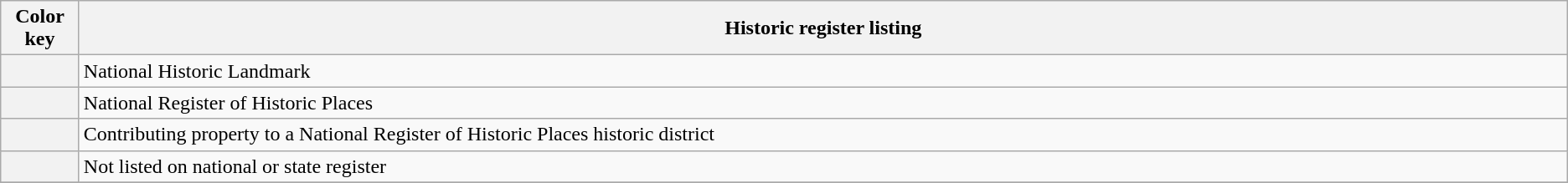<table class="wikitable">
<tr>
<th style="width:5%;"><strong>Color key</strong></th>
<th style="width:95%;"><strong>Historic register listing</strong></th>
</tr>
<tr>
<th></th>
<td>National Historic Landmark</td>
</tr>
<tr>
<th></th>
<td>National Register of Historic Places</td>
</tr>
<tr>
<th></th>
<td>Contributing property to a National Register of Historic Places historic district</td>
</tr>
<tr>
<th></th>
<td>Not listed on national or state register</td>
</tr>
<tr>
</tr>
</table>
